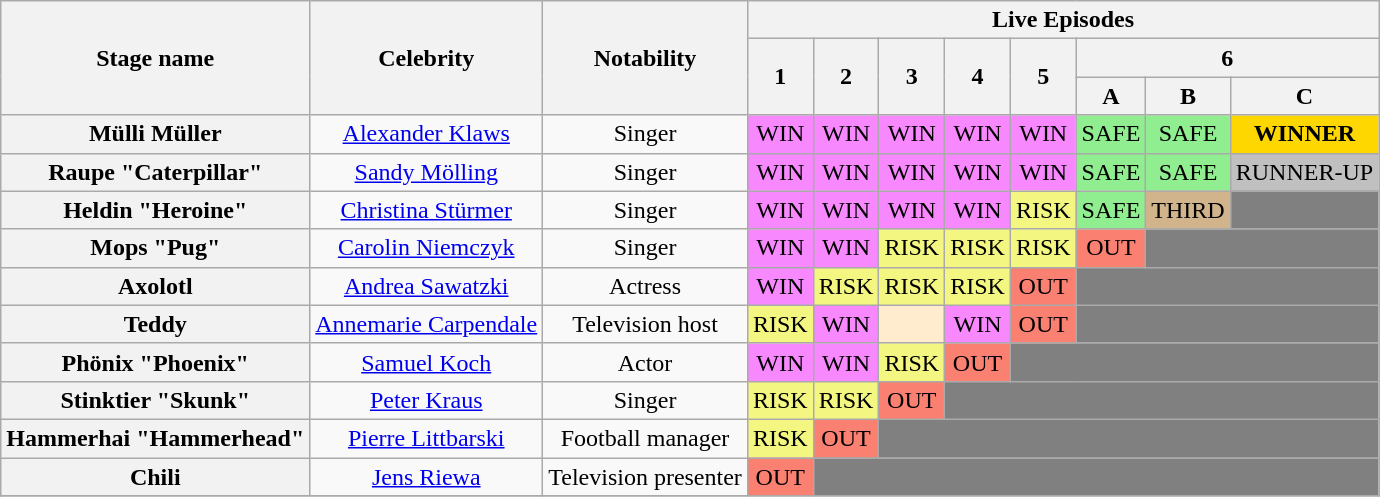<table class="wikitable" style="text-align:center; ">
<tr>
<th rowspan="3">Stage name</th>
<th rowspan="3">Celebrity</th>
<th rowspan="3">Notability</th>
<th colspan="8">Live Episodes</th>
</tr>
<tr>
<th rowspan="2">1</th>
<th rowspan="2">2</th>
<th rowspan="2">3</th>
<th rowspan="2">4</th>
<th rowspan="2">5</th>
<th colspan="3">6</th>
</tr>
<tr>
<th>A</th>
<th>B</th>
<th>C</th>
</tr>
<tr>
<th>Mülli Müller</th>
<td><a href='#'>Alexander Klaws</a></td>
<td>Singer</td>
<td bgcolor=#F888FD>WIN</td>
<td bgcolor=#F888FD>WIN</td>
<td bgcolor=#F888FD>WIN</td>
<td bgcolor=#F888FD>WIN</td>
<td bgcolor=#F888FD>WIN</td>
<td bgcolor=lightgreen>SAFE</td>
<td bgcolor=lightgreen>SAFE</td>
<td bgcolor=gold><strong>WINNER</strong></td>
</tr>
<tr>
<th>Raupe "Caterpillar"</th>
<td><a href='#'>Sandy Mölling</a></td>
<td>Singer</td>
<td bgcolor=#F888FD>WIN</td>
<td bgcolor=#F888FD>WIN</td>
<td bgcolor=#F888FD>WIN</td>
<td bgcolor=#F888FD>WIN</td>
<td bgcolor=#F888FD>WIN</td>
<td bgcolor=lightgreen>SAFE</td>
<td bgcolor=lightgreen>SAFE</td>
<td bgcolor=silver>RUNNER-UP</td>
</tr>
<tr>
<th>Heldin "Heroine"</th>
<td><a href='#'>Christina Stürmer</a></td>
<td>Singer</td>
<td bgcolor=#F888FD>WIN</td>
<td bgcolor=#F888FD>WIN</td>
<td bgcolor=#F888FD>WIN</td>
<td bgcolor=#F888FD>WIN</td>
<td bgcolor="#F3F781">RISK</td>
<td bgcolor=lightgreen>SAFE</td>
<td bgcolor=tan>THIRD</td>
<td bgcolor=grey></td>
</tr>
<tr>
<th>Mops "Pug"</th>
<td><a href='#'>Carolin Niemczyk</a></td>
<td>Singer</td>
<td bgcolor=#F888FD>WIN</td>
<td bgcolor=#F888FD>WIN</td>
<td bgcolor="#F3F781">RISK</td>
<td bgcolor="#F3F781">RISK</td>
<td bgcolor="#F3F781">RISK</td>
<td bgcolor="salmon">OUT</td>
<td colspan="2" bgcolor=grey></td>
</tr>
<tr>
<th>Axolotl</th>
<td><a href='#'>Andrea Sawatzki</a></td>
<td>Actress</td>
<td bgcolor=#F888FD>WIN</td>
<td bgcolor="#F3F781">RISK</td>
<td bgcolor="#F3F781">RISK</td>
<td bgcolor="#F3F781">RISK</td>
<td bgcolor="salmon">OUT</td>
<td colspan="3" bgcolor=grey></td>
</tr>
<tr>
<th>Teddy</th>
<td><a href='#'>Annemarie Carpendale</a></td>
<td>Television host</td>
<td bgcolor="#F3F781">RISK</td>
<td bgcolor=#F888FD>WIN</td>
<td bgcolor=#FFEBCD></td>
<td bgcolor=#F888FD>WIN</td>
<td bgcolor="salmon">OUT</td>
<td colspan="3" bgcolor=grey></td>
</tr>
<tr>
<th>Phönix "Phoenix"</th>
<td><a href='#'>Samuel Koch</a></td>
<td>Actor</td>
<td bgcolor=#F888FD>WIN</td>
<td bgcolor=#F888FD>WIN</td>
<td bgcolor="#F3F781">RISK</td>
<td bgcolor="salmon">OUT</td>
<td colspan="4" bgcolor=grey></td>
</tr>
<tr>
<th>Stinktier "Skunk"</th>
<td><a href='#'>Peter Kraus</a></td>
<td>Singer</td>
<td bgcolor="#F3F781">RISK</td>
<td bgcolor="#F3F781">RISK</td>
<td bgcolor="salmon">OUT</td>
<td colspan="5" bgcolor=grey></td>
</tr>
<tr>
<th>Hammerhai "Hammerhead"</th>
<td><a href='#'>Pierre Littbarski</a></td>
<td>Football manager</td>
<td bgcolor="#F3F781">RISK</td>
<td bgcolor=salmon>OUT</td>
<td colspan="6" bgcolor=grey></td>
</tr>
<tr>
<th>Chili</th>
<td><a href='#'>Jens Riewa</a></td>
<td>Television presenter</td>
<td bgcolor=salmon>OUT</td>
<td colspan="7" bgcolor=grey></td>
</tr>
<tr>
</tr>
</table>
